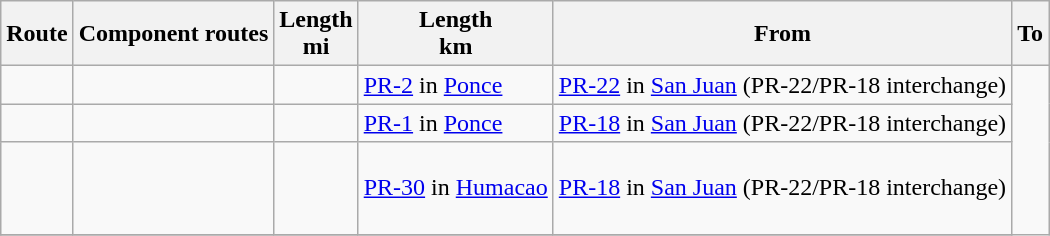<table class="wikitable sortable">
<tr>
<th>Route</th>
<th>Component routes</th>
<th>Length<br>mi</th>
<th class=unsortable>Length<br>km</th>
<th class=unsortable>From</th>
<th class=unsortable>To</th>
</tr>
<tr>
<td></td>
<td><br></td>
<td></td>
<td><a href='#'>PR-2</a> in <a href='#'>Ponce</a></td>
<td><a href='#'>PR-22</a> in <a href='#'>San Juan</a> (PR-22/PR-18 interchange)</td>
</tr>
<tr>
<td></td>
<td><br></td>
<td></td>
<td><a href='#'>PR-1</a> in <a href='#'>Ponce</a></td>
<td><a href='#'>PR-18</a> in <a href='#'>San Juan</a> (PR-22/PR-18 interchange)</td>
</tr>
<tr>
<td></td>
<td><br><br><br></td>
<td></td>
<td><a href='#'>PR-30</a> in <a href='#'>Humacao</a></td>
<td><a href='#'>PR-18</a> in <a href='#'>San Juan</a> (PR-22/PR-18 interchange)</td>
</tr>
<tr>
</tr>
</table>
